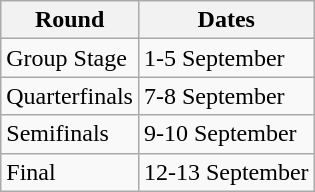<table class="wikitable">
<tr>
<th>Round</th>
<th>Dates</th>
</tr>
<tr>
<td>Group Stage</td>
<td>1-5 September</td>
</tr>
<tr>
<td>Quarterfinals</td>
<td>7-8 September</td>
</tr>
<tr>
<td>Semifinals</td>
<td>9-10 September</td>
</tr>
<tr>
<td>Final</td>
<td>12-13 September</td>
</tr>
</table>
